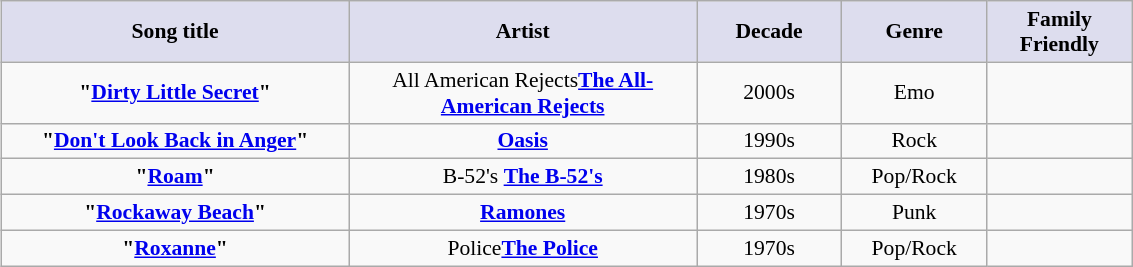<table class="wikitable sortable" style="font-size:90%; text-align:center; margin: 5px;">
<tr>
<th style="background-color:#ddddee;" width=225>Song title</th>
<th style="background-color:#ddddee;" width=225>Artist</th>
<th style="background-color:#ddddee;" width=90>Decade</th>
<th style="background-color:#ddddee;" width=90>Genre</th>
<th style="background-color:#ddddee;" width=90>Family Friendly</th>
</tr>
<tr>
<td><strong>"<a href='#'>Dirty Little Secret</a>"</strong></td>
<td><span>All American Rejects</span><strong><a href='#'>The All-American Rejects</a></strong></td>
<td>2000s</td>
<td>Emo</td>
<td></td>
</tr>
<tr>
<td><strong>"<a href='#'>Don't Look Back in Anger</a>"</strong></td>
<td><strong><a href='#'>Oasis</a></strong></td>
<td>1990s</td>
<td>Rock</td>
<td></td>
</tr>
<tr>
<td><strong>"<a href='#'>Roam</a>"</strong></td>
<td><span>B-52's</span> <strong><a href='#'>The B-52's</a></strong></td>
<td>1980s</td>
<td>Pop/Rock</td>
<td></td>
</tr>
<tr>
<td><strong>"<a href='#'>Rockaway Beach</a>"</strong></td>
<td><strong><a href='#'>Ramones</a></strong></td>
<td>1970s</td>
<td>Punk</td>
<td></td>
</tr>
<tr>
<td><strong>"<a href='#'>Roxanne</a>"</strong></td>
<td><span>Police</span><strong><a href='#'>The Police</a></strong></td>
<td>1970s</td>
<td>Pop/Rock</td>
<td></td>
</tr>
</table>
